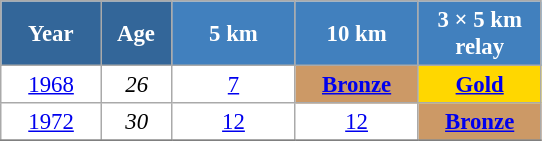<table class="wikitable" style="font-size:95%; text-align:center; border:grey solid 1px; border-collapse:collapse; background:#ffffff;">
<tr>
<th style="background-color:#369; color:white; width:60px;"> Year </th>
<th style="background-color:#369; color:white; width:40px;"> Age </th>
<th style="background-color:#4180be; color:white; width:75px;"> 5 km </th>
<th style="background-color:#4180be; color:white; width:75px;"> 10 km </th>
<th style="background-color:#4180be; color:white; width:75px;"> 3 × 5 km <br> relay </th>
</tr>
<tr>
<td><a href='#'>1968</a></td>
<td><em>26</em></td>
<td><a href='#'>7</a></td>
<td bgcolor="cc9966"><a href='#'><strong>Bronze</strong></a></td>
<td style="background:gold;"><a href='#'><strong>Gold</strong></a></td>
</tr>
<tr>
<td><a href='#'>1972</a></td>
<td><em>30</em></td>
<td><a href='#'>12</a></td>
<td><a href='#'>12</a></td>
<td bgcolor="cc9966"><a href='#'><strong>Bronze</strong></a></td>
</tr>
<tr>
</tr>
</table>
